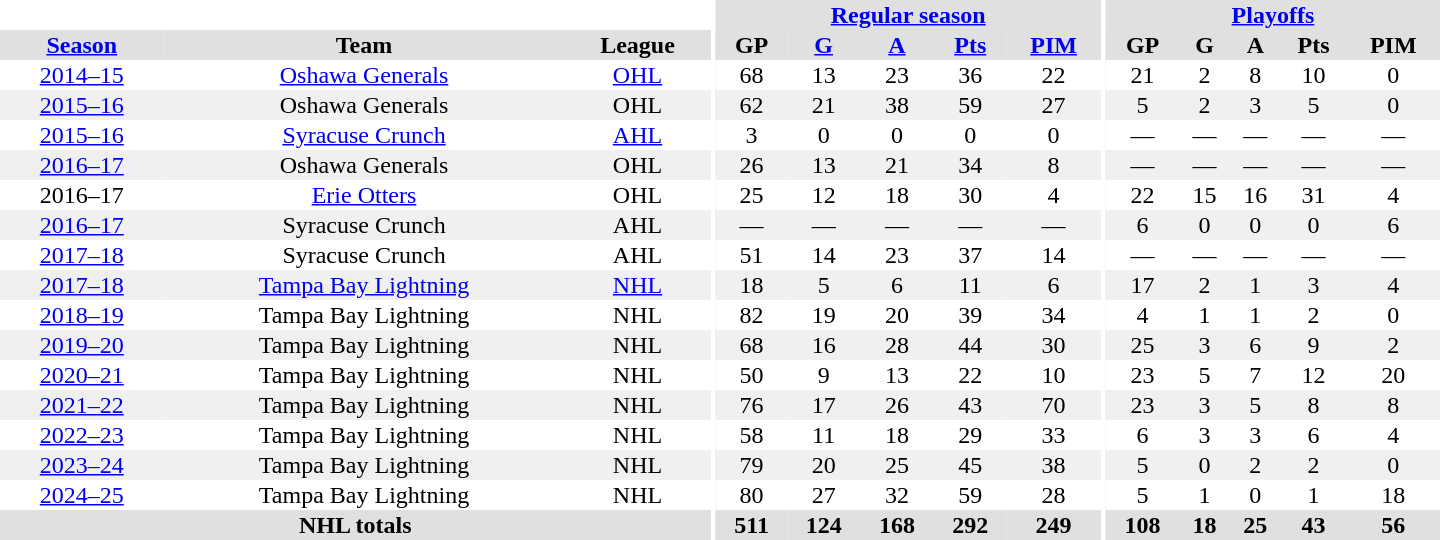<table border="0" cellpadding="1" cellspacing="0" style="text-align:center; width:60em">
<tr style="background:#e0e0e0;">
<th colspan="3" style="background:#fff;"></th>
<th rowspan="99" style="background:#fff;"></th>
<th colspan="5"><a href='#'>Regular season</a></th>
<th rowspan="99" style="background:#fff;"></th>
<th colspan="5"><a href='#'>Playoffs</a></th>
</tr>
<tr style="background:#e0e0e0;">
<th><a href='#'>Season</a></th>
<th>Team</th>
<th>League</th>
<th>GP</th>
<th><a href='#'>G</a></th>
<th><a href='#'>A</a></th>
<th><a href='#'>Pts</a></th>
<th><a href='#'>PIM</a></th>
<th>GP</th>
<th>G</th>
<th>A</th>
<th>Pts</th>
<th>PIM</th>
</tr>
<tr style="text-align:center;">
<td><a href='#'>2014–15</a></td>
<td><a href='#'>Oshawa Generals</a></td>
<td><a href='#'>OHL</a></td>
<td>68</td>
<td>13</td>
<td>23</td>
<td>36</td>
<td>22</td>
<td>21</td>
<td>2</td>
<td>8</td>
<td>10</td>
<td>0</td>
</tr>
<tr style="text-align:center; background:#f0f0f0;">
<td><a href='#'>2015–16</a></td>
<td>Oshawa Generals</td>
<td>OHL</td>
<td>62</td>
<td>21</td>
<td>38</td>
<td>59</td>
<td>27</td>
<td>5</td>
<td>2</td>
<td>3</td>
<td>5</td>
<td>0</td>
</tr>
<tr>
<td><a href='#'>2015–16</a></td>
<td><a href='#'>Syracuse Crunch</a></td>
<td><a href='#'>AHL</a></td>
<td>3</td>
<td>0</td>
<td>0</td>
<td>0</td>
<td>0</td>
<td>—</td>
<td>—</td>
<td>—</td>
<td>—</td>
<td>—</td>
</tr>
<tr style="text-align:center; background:#f0f0f0;">
<td><a href='#'>2016–17</a></td>
<td>Oshawa Generals</td>
<td>OHL</td>
<td>26</td>
<td>13</td>
<td>21</td>
<td>34</td>
<td>8</td>
<td>—</td>
<td>—</td>
<td>—</td>
<td>—</td>
<td>—</td>
</tr>
<tr>
<td>2016–17</td>
<td><a href='#'>Erie Otters</a></td>
<td>OHL</td>
<td>25</td>
<td>12</td>
<td>18</td>
<td>30</td>
<td>4</td>
<td>22</td>
<td>15</td>
<td>16</td>
<td>31</td>
<td>4</td>
</tr>
<tr style="text-align:center; background:#f0f0f0;">
<td><a href='#'>2016–17</a></td>
<td>Syracuse Crunch</td>
<td>AHL</td>
<td>—</td>
<td>—</td>
<td>—</td>
<td>—</td>
<td>—</td>
<td>6</td>
<td>0</td>
<td>0</td>
<td>0</td>
<td>6</td>
</tr>
<tr>
<td><a href='#'>2017–18</a></td>
<td>Syracuse Crunch</td>
<td>AHL</td>
<td>51</td>
<td>14</td>
<td>23</td>
<td>37</td>
<td>14</td>
<td>—</td>
<td>—</td>
<td>—</td>
<td>—</td>
<td>—</td>
</tr>
<tr style="text-align:center; background:#f0f0f0;">
<td><a href='#'>2017–18</a></td>
<td><a href='#'>Tampa Bay Lightning</a></td>
<td><a href='#'>NHL</a></td>
<td>18</td>
<td>5</td>
<td>6</td>
<td>11</td>
<td>6</td>
<td>17</td>
<td>2</td>
<td>1</td>
<td>3</td>
<td>4</td>
</tr>
<tr>
<td><a href='#'>2018–19</a></td>
<td>Tampa Bay Lightning</td>
<td>NHL</td>
<td>82</td>
<td>19</td>
<td>20</td>
<td>39</td>
<td>34</td>
<td>4</td>
<td>1</td>
<td>1</td>
<td>2</td>
<td>0</td>
</tr>
<tr style="text-align:center; background:#f0f0f0;">
<td><a href='#'>2019–20</a></td>
<td>Tampa Bay Lightning</td>
<td>NHL</td>
<td>68</td>
<td>16</td>
<td>28</td>
<td>44</td>
<td>30</td>
<td>25</td>
<td>3</td>
<td>6</td>
<td>9</td>
<td>2</td>
</tr>
<tr>
<td><a href='#'>2020–21</a></td>
<td>Tampa Bay Lightning</td>
<td>NHL</td>
<td>50</td>
<td>9</td>
<td>13</td>
<td>22</td>
<td>10</td>
<td>23</td>
<td>5</td>
<td>7</td>
<td>12</td>
<td>20</td>
</tr>
<tr style="text-align:center; background:#f0f0f0;">
<td><a href='#'>2021–22</a></td>
<td>Tampa Bay Lightning</td>
<td>NHL</td>
<td>76</td>
<td>17</td>
<td>26</td>
<td>43</td>
<td>70</td>
<td>23</td>
<td>3</td>
<td>5</td>
<td>8</td>
<td>8</td>
</tr>
<tr>
<td><a href='#'>2022–23</a></td>
<td>Tampa Bay Lightning</td>
<td>NHL</td>
<td>58</td>
<td>11</td>
<td>18</td>
<td>29</td>
<td>33</td>
<td>6</td>
<td>3</td>
<td>3</td>
<td>6</td>
<td>4</td>
</tr>
<tr style="text-align:center; background:#f0f0f0;">
<td><a href='#'>2023–24</a></td>
<td>Tampa Bay Lightning</td>
<td>NHL</td>
<td>79</td>
<td>20</td>
<td>25</td>
<td>45</td>
<td>38</td>
<td>5</td>
<td>0</td>
<td>2</td>
<td>2</td>
<td>0</td>
</tr>
<tr style="text-align:center;">
<td><a href='#'>2024–25</a></td>
<td>Tampa Bay Lightning</td>
<td>NHL</td>
<td>80</td>
<td>27</td>
<td>32</td>
<td>59</td>
<td>28</td>
<td>5</td>
<td>1</td>
<td>0</td>
<td>1</td>
<td>18</td>
</tr>
<tr style="background:#e0e0e0;">
<th colspan="3">NHL totals</th>
<th>511</th>
<th>124</th>
<th>168</th>
<th>292</th>
<th>249</th>
<th>108</th>
<th>18</th>
<th>25</th>
<th>43</th>
<th>56</th>
</tr>
</table>
